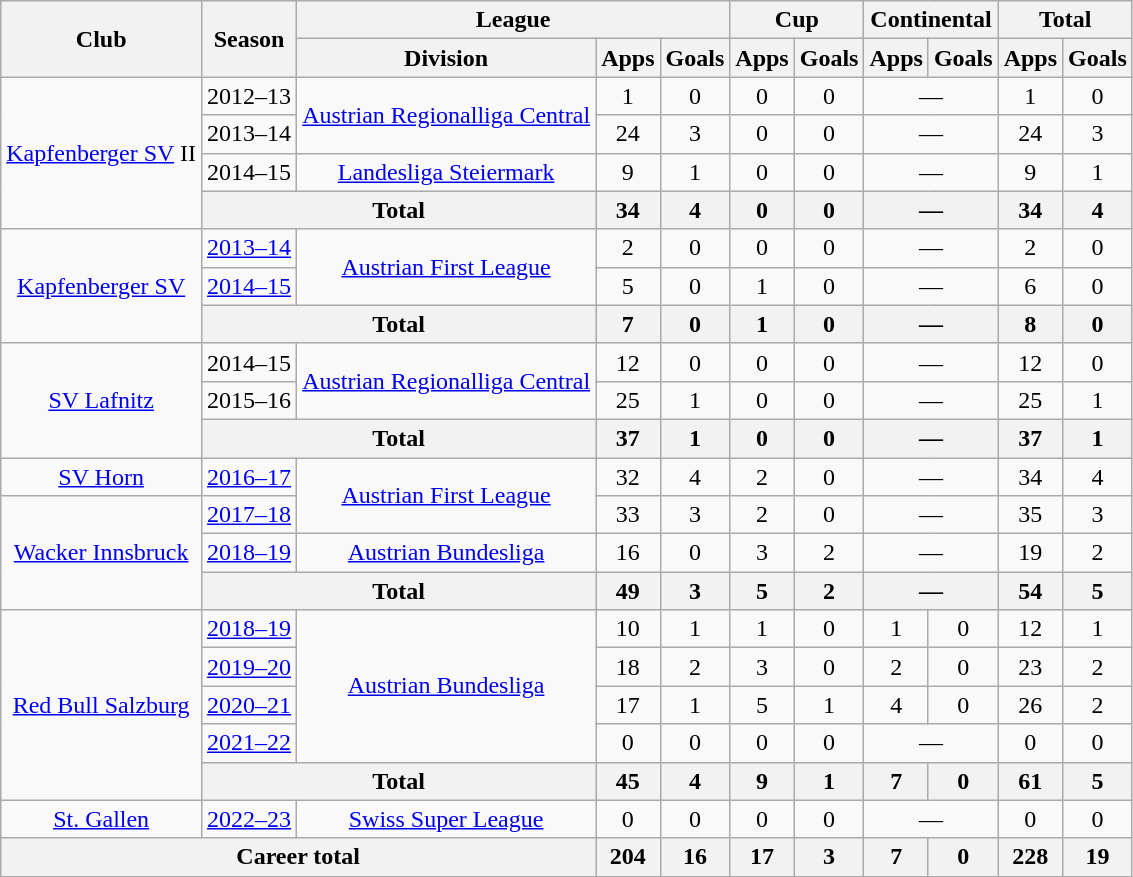<table class="wikitable" style="text-align: center">
<tr>
<th rowspan="2">Club</th>
<th rowspan="2">Season</th>
<th colspan="3">League</th>
<th colspan="2">Cup</th>
<th colspan="2">Continental</th>
<th colspan="2">Total</th>
</tr>
<tr>
<th>Division</th>
<th>Apps</th>
<th>Goals</th>
<th>Apps</th>
<th>Goals</th>
<th>Apps</th>
<th>Goals</th>
<th>Apps</th>
<th>Goals</th>
</tr>
<tr>
<td rowspan="4"><a href='#'>Kapfenberger SV</a> II</td>
<td>2012–13</td>
<td rowspan="2"><a href='#'>Austrian Regionalliga Central</a></td>
<td>1</td>
<td>0</td>
<td>0</td>
<td>0</td>
<td colspan="2">—</td>
<td>1</td>
<td>0</td>
</tr>
<tr>
<td>2013–14</td>
<td>24</td>
<td>3</td>
<td>0</td>
<td>0</td>
<td colspan="2">—</td>
<td>24</td>
<td>3</td>
</tr>
<tr>
<td>2014–15</td>
<td><a href='#'>Landesliga Steiermark</a></td>
<td>9</td>
<td>1</td>
<td>0</td>
<td>0</td>
<td colspan="2">—</td>
<td>9</td>
<td>1</td>
</tr>
<tr>
<th colspan="2">Total</th>
<th>34</th>
<th>4</th>
<th>0</th>
<th>0</th>
<th colspan="2">—</th>
<th>34</th>
<th>4</th>
</tr>
<tr>
<td rowspan="3"><a href='#'>Kapfenberger SV</a></td>
<td><a href='#'>2013–14</a></td>
<td rowspan="2"><a href='#'>Austrian First League</a></td>
<td>2</td>
<td>0</td>
<td>0</td>
<td>0</td>
<td colspan="2">—</td>
<td>2</td>
<td>0</td>
</tr>
<tr>
<td><a href='#'>2014–15</a></td>
<td>5</td>
<td>0</td>
<td>1</td>
<td>0</td>
<td colspan="2">—</td>
<td>6</td>
<td>0</td>
</tr>
<tr>
<th colspan="2">Total</th>
<th>7</th>
<th>0</th>
<th>1</th>
<th>0</th>
<th colspan="2">—</th>
<th>8</th>
<th>0</th>
</tr>
<tr>
<td rowspan="3"><a href='#'>SV Lafnitz</a></td>
<td>2014–15</td>
<td rowspan="2"><a href='#'>Austrian Regionalliga Central</a></td>
<td>12</td>
<td>0</td>
<td>0</td>
<td>0</td>
<td colspan="2">—</td>
<td>12</td>
<td>0</td>
</tr>
<tr>
<td>2015–16</td>
<td>25</td>
<td>1</td>
<td>0</td>
<td>0</td>
<td colspan="2">—</td>
<td>25</td>
<td>1</td>
</tr>
<tr>
<th colspan="2">Total</th>
<th>37</th>
<th>1</th>
<th>0</th>
<th>0</th>
<th colspan="2">—</th>
<th>37</th>
<th>1</th>
</tr>
<tr>
<td><a href='#'>SV Horn</a></td>
<td><a href='#'>2016–17</a></td>
<td rowspan="2"><a href='#'>Austrian First League</a></td>
<td>32</td>
<td>4</td>
<td>2</td>
<td>0</td>
<td colspan="2">—</td>
<td>34</td>
<td>4</td>
</tr>
<tr>
<td rowspan="3"><a href='#'>Wacker Innsbruck</a></td>
<td><a href='#'>2017–18</a></td>
<td>33</td>
<td>3</td>
<td>2</td>
<td>0</td>
<td colspan="2">—</td>
<td>35</td>
<td>3</td>
</tr>
<tr>
<td><a href='#'>2018–19</a></td>
<td><a href='#'>Austrian Bundesliga</a></td>
<td>16</td>
<td>0</td>
<td>3</td>
<td>2</td>
<td colspan="2">—</td>
<td>19</td>
<td>2</td>
</tr>
<tr>
<th colspan="2">Total</th>
<th>49</th>
<th>3</th>
<th>5</th>
<th>2</th>
<th colspan="2">—</th>
<th>54</th>
<th>5</th>
</tr>
<tr>
<td rowspan="5"><a href='#'>Red Bull Salzburg</a></td>
<td><a href='#'>2018–19</a></td>
<td rowspan="4"><a href='#'>Austrian Bundesliga</a></td>
<td>10</td>
<td>1</td>
<td>1</td>
<td>0</td>
<td>1</td>
<td>0</td>
<td>12</td>
<td>1</td>
</tr>
<tr>
<td><a href='#'>2019–20</a></td>
<td>18</td>
<td>2</td>
<td>3</td>
<td>0</td>
<td>2</td>
<td>0</td>
<td>23</td>
<td>2</td>
</tr>
<tr>
<td><a href='#'>2020–21</a></td>
<td>17</td>
<td>1</td>
<td>5</td>
<td>1</td>
<td>4</td>
<td>0</td>
<td>26</td>
<td>2</td>
</tr>
<tr>
<td><a href='#'>2021–22</a></td>
<td>0</td>
<td>0</td>
<td>0</td>
<td>0</td>
<td colspan="2">—</td>
<td>0</td>
<td>0</td>
</tr>
<tr>
<th colspan="2">Total</th>
<th>45</th>
<th>4</th>
<th>9</th>
<th>1</th>
<th>7</th>
<th>0</th>
<th>61</th>
<th>5</th>
</tr>
<tr>
<td><a href='#'>St. Gallen</a></td>
<td><a href='#'>2022–23</a></td>
<td><a href='#'>Swiss Super League</a></td>
<td>0</td>
<td>0</td>
<td>0</td>
<td>0</td>
<td colspan="2">—</td>
<td>0</td>
<td>0</td>
</tr>
<tr>
<th colspan=3>Career total</th>
<th>204</th>
<th>16</th>
<th>17</th>
<th>3</th>
<th>7</th>
<th>0</th>
<th>228</th>
<th>19</th>
</tr>
</table>
